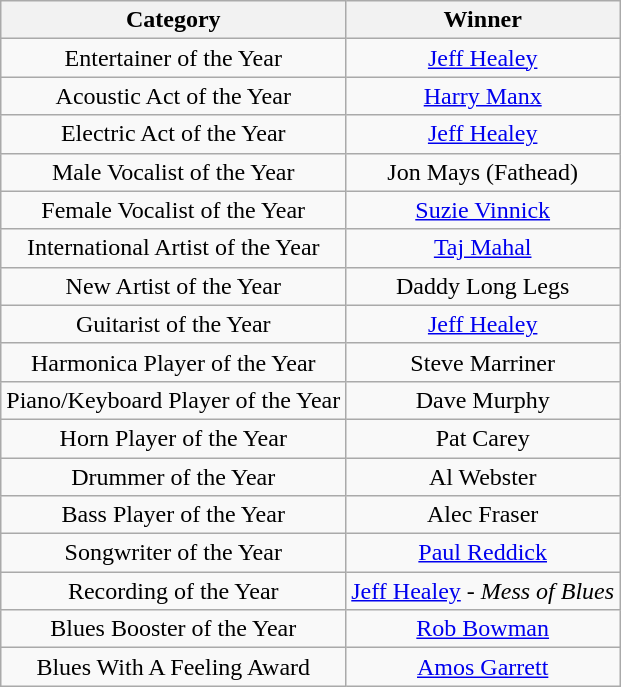<table class="wikitable sortable" style="text-align:center">
<tr>
<th>Category</th>
<th>Winner</th>
</tr>
<tr>
<td>Entertainer of the Year</td>
<td><a href='#'>Jeff Healey</a></td>
</tr>
<tr>
<td>Acoustic Act of the Year</td>
<td><a href='#'>Harry Manx</a></td>
</tr>
<tr>
<td>Electric Act of the Year</td>
<td><a href='#'>Jeff Healey</a></td>
</tr>
<tr>
<td>Male Vocalist of the Year</td>
<td>Jon Mays (Fathead)</td>
</tr>
<tr>
<td>Female Vocalist of the Year</td>
<td><a href='#'>Suzie Vinnick</a></td>
</tr>
<tr>
<td>International Artist of the Year</td>
<td><a href='#'>Taj Mahal</a></td>
</tr>
<tr>
<td>New Artist of the Year</td>
<td>Daddy Long Legs</td>
</tr>
<tr>
<td>Guitarist of the Year</td>
<td><a href='#'>Jeff Healey</a></td>
</tr>
<tr>
<td>Harmonica Player of the Year</td>
<td>Steve Marriner</td>
</tr>
<tr>
<td>Piano/Keyboard Player of the Year</td>
<td>Dave Murphy</td>
</tr>
<tr>
<td>Horn Player of the Year</td>
<td>Pat Carey</td>
</tr>
<tr>
<td>Drummer of the Year</td>
<td>Al Webster</td>
</tr>
<tr>
<td>Bass Player of the Year</td>
<td>Alec Fraser</td>
</tr>
<tr>
<td>Songwriter of the Year</td>
<td><a href='#'>Paul Reddick</a></td>
</tr>
<tr>
<td>Recording of the Year</td>
<td><a href='#'>Jeff Healey</a> - <em>Mess of Blues</em></td>
</tr>
<tr>
<td>Blues Booster of the Year</td>
<td><a href='#'>Rob Bowman</a></td>
</tr>
<tr>
<td>Blues With A Feeling Award</td>
<td><a href='#'>Amos Garrett</a></td>
</tr>
</table>
